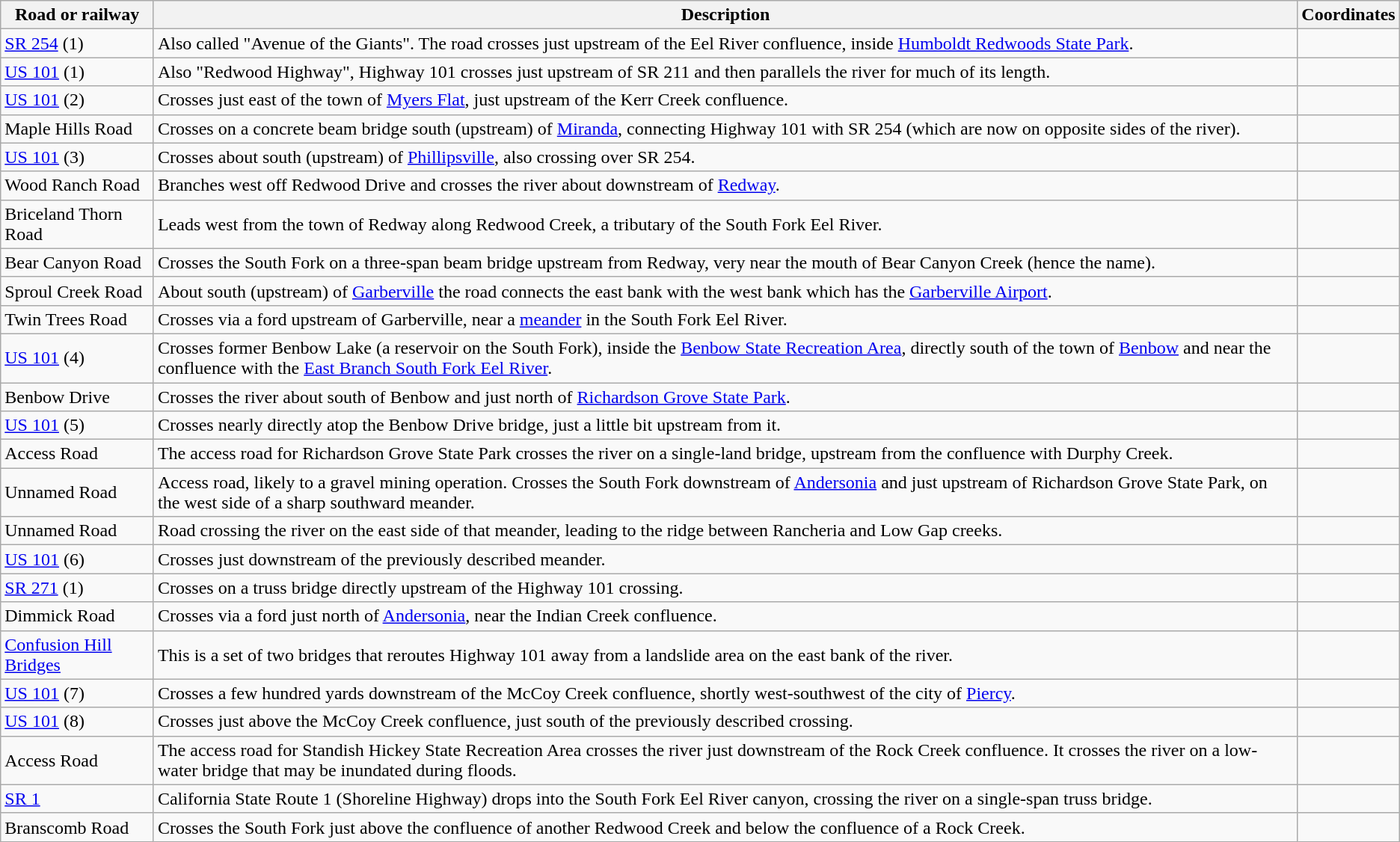<table class=wikitable>
<tr>
<th>Road or railway</th>
<th>Description</th>
<th>Coordinates</th>
</tr>
<tr>
<td><a href='#'>SR 254</a> (1)</td>
<td>Also called "Avenue of the Giants". The road crosses just upstream of the Eel River confluence, inside <a href='#'>Humboldt Redwoods State Park</a>.</td>
<td></td>
</tr>
<tr>
<td><a href='#'>US 101</a> (1)</td>
<td>Also "Redwood Highway", Highway 101 crosses just upstream of SR 211 and then parallels the river for much of its length.</td>
<td></td>
</tr>
<tr>
<td><a href='#'>US 101</a> (2)</td>
<td>Crosses just east of the town of <a href='#'>Myers Flat</a>, just upstream of the Kerr Creek confluence.</td>
<td></td>
</tr>
<tr>
<td>Maple Hills Road</td>
<td>Crosses on a concrete beam bridge south (upstream) of <a href='#'>Miranda</a>, connecting Highway 101 with SR 254 (which are now on opposite sides of the river).</td>
<td></td>
</tr>
<tr>
<td><a href='#'>US 101</a> (3)</td>
<td>Crosses about  south (upstream) of <a href='#'>Phillipsville</a>, also crossing over SR 254.</td>
<td></td>
</tr>
<tr>
<td>Wood Ranch Road</td>
<td>Branches west off Redwood Drive and crosses the river about  downstream of <a href='#'>Redway</a>.</td>
<td></td>
</tr>
<tr>
<td>Briceland Thorn Road</td>
<td>Leads west from the town of Redway along Redwood Creek, a tributary of the South Fork Eel River.</td>
<td></td>
</tr>
<tr>
<td>Bear Canyon Road</td>
<td>Crosses the South Fork on a three-span beam bridge  upstream from Redway, very near the mouth of Bear Canyon Creek (hence the name).</td>
<td></td>
</tr>
<tr>
<td>Sproul Creek Road</td>
<td>About  south (upstream) of <a href='#'>Garberville</a> the road connects the east bank with the west bank which has the <a href='#'>Garberville Airport</a>.</td>
<td></td>
</tr>
<tr>
<td>Twin Trees Road</td>
<td>Crosses via a ford  upstream of Garberville, near a <a href='#'>meander</a> in the South Fork Eel River.</td>
<td></td>
</tr>
<tr>
<td><a href='#'>US 101</a> (4)</td>
<td>Crosses former Benbow Lake (a reservoir on the South Fork), inside the <a href='#'>Benbow State Recreation Area</a>, directly south of the town of <a href='#'>Benbow</a> and near the confluence with the <a href='#'>East Branch South Fork Eel River</a>.</td>
<td></td>
</tr>
<tr>
<td>Benbow Drive</td>
<td>Crosses the river about  south of Benbow and just north of <a href='#'>Richardson Grove State Park</a>.</td>
<td></td>
</tr>
<tr>
<td><a href='#'>US 101</a> (5)</td>
<td>Crosses nearly directly atop the Benbow Drive bridge, just a little bit upstream from it.</td>
<td></td>
</tr>
<tr>
<td>Access Road</td>
<td>The access road for Richardson Grove State Park crosses the river on a single-land bridge, upstream from the confluence with Durphy Creek.</td>
<td></td>
</tr>
<tr>
<td>Unnamed Road</td>
<td>Access road, likely to a gravel mining operation. Crosses the South Fork  downstream of <a href='#'>Andersonia</a> and just upstream of Richardson Grove State Park, on the west side of a sharp southward meander.</td>
<td></td>
</tr>
<tr>
<td>Unnamed Road</td>
<td>Road crossing the river on the east side of that meander, leading to the ridge between Rancheria and Low Gap creeks.</td>
<td></td>
</tr>
<tr>
<td><a href='#'>US 101</a> (6)</td>
<td>Crosses just downstream of the previously described meander.</td>
<td></td>
</tr>
<tr>
<td><a href='#'>SR 271</a> (1)</td>
<td>Crosses on a truss bridge directly upstream of the Highway 101 crossing.</td>
<td></td>
</tr>
<tr>
<td>Dimmick Road</td>
<td>Crosses via a ford just north of <a href='#'>Andersonia</a>, near the Indian Creek confluence.</td>
<td></td>
</tr>
<tr>
<td><a href='#'>Confusion Hill Bridges</a></td>
<td>This is a set of two bridges that reroutes Highway 101 away from a landslide area on the east bank of the river.</td>
<td></td>
</tr>
<tr>
<td><a href='#'>US 101</a> (7)</td>
<td>Crosses a few hundred yards downstream of the McCoy Creek confluence, shortly west-southwest of the city of <a href='#'>Piercy</a>.</td>
<td></td>
</tr>
<tr>
<td><a href='#'>US 101</a> (8)</td>
<td>Crosses just above the McCoy Creek confluence, just south of the previously described crossing.</td>
<td></td>
</tr>
<tr>
<td>Access Road</td>
<td>The access road for Standish Hickey State Recreation Area crosses the river just downstream of the Rock Creek confluence. It crosses the river on a low-water bridge that may be inundated during floods.</td>
<td></td>
</tr>
<tr>
<td><a href='#'>SR 1</a></td>
<td>California State Route 1 (Shoreline Highway) drops into the South Fork Eel River canyon, crossing the river on a single-span truss bridge.</td>
<td></td>
</tr>
<tr>
<td>Branscomb Road</td>
<td>Crosses the South Fork just above the confluence of another Redwood Creek and below the confluence of a Rock Creek.</td>
<td></td>
</tr>
</table>
